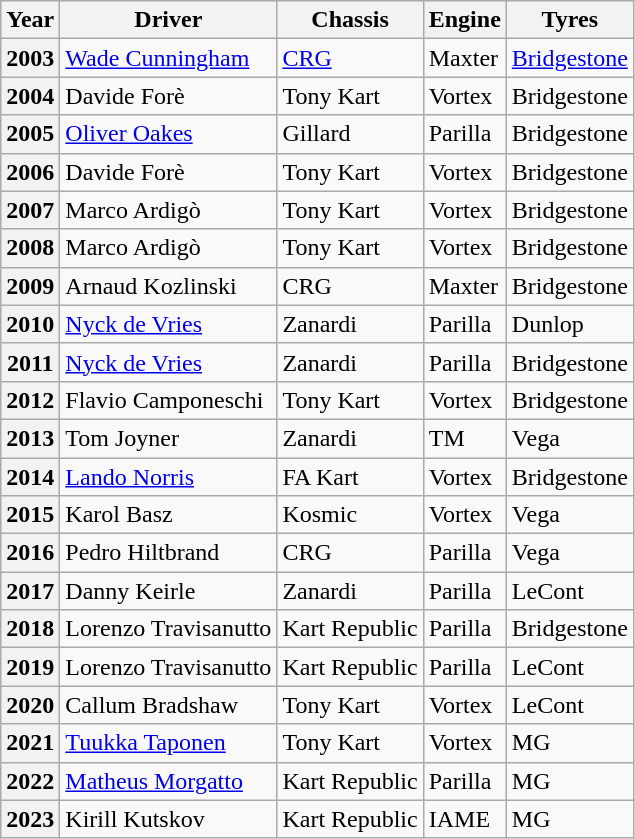<table class="wikitable">
<tr>
<th>Year</th>
<th>Driver</th>
<th>Chassis</th>
<th>Engine</th>
<th>Tyres</th>
</tr>
<tr>
<th>2003</th>
<td> <a href='#'>Wade Cunningham</a></td>
<td><a href='#'>CRG</a></td>
<td>Maxter</td>
<td><a href='#'>Bridgestone</a></td>
</tr>
<tr>
<th>2004</th>
<td> Davide Forè</td>
<td>Tony Kart</td>
<td>Vortex</td>
<td>Bridgestone</td>
</tr>
<tr>
<th>2005</th>
<td> <a href='#'>Oliver Oakes</a></td>
<td>Gillard</td>
<td>Parilla</td>
<td>Bridgestone</td>
</tr>
<tr>
<th>2006</th>
<td> Davide Forè</td>
<td>Tony Kart</td>
<td>Vortex</td>
<td>Bridgestone</td>
</tr>
<tr>
<th>2007</th>
<td> Marco Ardigò</td>
<td>Tony Kart</td>
<td>Vortex</td>
<td>Bridgestone</td>
</tr>
<tr>
<th>2008</th>
<td> Marco Ardigò</td>
<td>Tony Kart</td>
<td>Vortex</td>
<td>Bridgestone</td>
</tr>
<tr>
<th>2009</th>
<td> Arnaud Kozlinski</td>
<td>CRG</td>
<td>Maxter</td>
<td>Bridgestone</td>
</tr>
<tr>
<th>2010</th>
<td> <a href='#'>Nyck de Vries</a></td>
<td>Zanardi</td>
<td>Parilla</td>
<td>Dunlop</td>
</tr>
<tr>
<th>2011</th>
<td> <a href='#'>Nyck de Vries</a></td>
<td>Zanardi</td>
<td>Parilla</td>
<td>Bridgestone</td>
</tr>
<tr>
<th>2012</th>
<td> Flavio Camponeschi</td>
<td>Tony Kart</td>
<td>Vortex</td>
<td>Bridgestone</td>
</tr>
<tr>
<th>2013</th>
<td> Tom Joyner</td>
<td>Zanardi</td>
<td>TM</td>
<td>Vega</td>
</tr>
<tr>
<th>2014</th>
<td> <a href='#'>Lando Norris</a></td>
<td>FA Kart</td>
<td>Vortex</td>
<td>Bridgestone</td>
</tr>
<tr>
<th>2015</th>
<td> Karol Basz</td>
<td>Kosmic</td>
<td>Vortex</td>
<td>Vega</td>
</tr>
<tr>
<th>2016</th>
<td> Pedro Hiltbrand</td>
<td>CRG</td>
<td>Parilla</td>
<td>Vega</td>
</tr>
<tr>
<th>2017</th>
<td> Danny Keirle</td>
<td>Zanardi</td>
<td>Parilla</td>
<td>LeCont</td>
</tr>
<tr>
<th>2018</th>
<td> Lorenzo Travisanutto</td>
<td>Kart Republic</td>
<td>Parilla</td>
<td>Bridgestone</td>
</tr>
<tr>
<th>2019</th>
<td> Lorenzo Travisanutto</td>
<td>Kart Republic</td>
<td>Parilla</td>
<td>LeCont</td>
</tr>
<tr>
<th>2020</th>
<td> Callum Bradshaw</td>
<td>Tony Kart</td>
<td>Vortex</td>
<td>LeCont</td>
</tr>
<tr>
<th>2021</th>
<td> <a href='#'>Tuukka Taponen</a></td>
<td>Tony Kart</td>
<td>Vortex</td>
<td>MG</td>
</tr>
<tr>
<th>2022</th>
<td> <a href='#'>Matheus Morgatto</a></td>
<td>Kart Republic</td>
<td>Parilla</td>
<td>MG</td>
</tr>
<tr>
<th>2023</th>
<td> Kirill Kutskov</td>
<td>Kart Republic</td>
<td>IAME</td>
<td>MG</td>
</tr>
</table>
